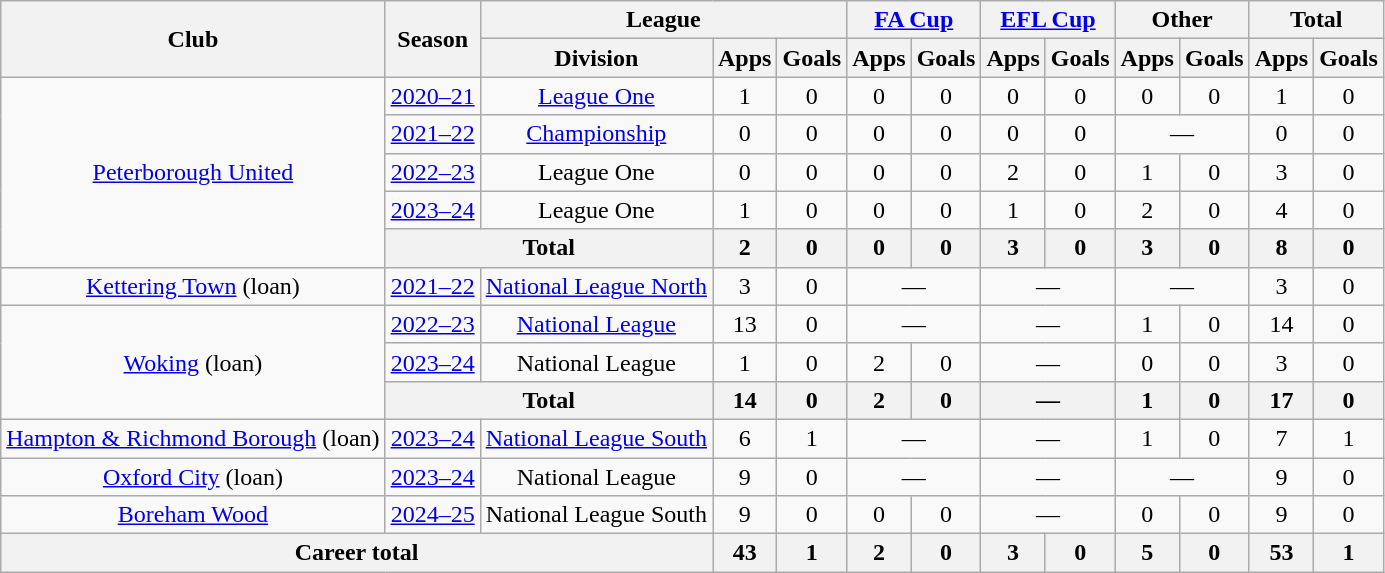<table class="wikitable" style="text-align: center">
<tr>
<th rowspan="2">Club</th>
<th rowspan="2">Season</th>
<th colspan="3">League</th>
<th colspan="2"><a href='#'>FA Cup</a></th>
<th colspan="2"><a href='#'>EFL Cup</a></th>
<th colspan="2">Other</th>
<th colspan="2">Total</th>
</tr>
<tr>
<th>Division</th>
<th>Apps</th>
<th>Goals</th>
<th>Apps</th>
<th>Goals</th>
<th>Apps</th>
<th>Goals</th>
<th>Apps</th>
<th>Goals</th>
<th>Apps</th>
<th>Goals</th>
</tr>
<tr>
<td rowspan="5"><a href='#'>Peterborough United</a></td>
<td><a href='#'>2020–21</a></td>
<td><a href='#'>League One</a></td>
<td>1</td>
<td>0</td>
<td>0</td>
<td>0</td>
<td>0</td>
<td>0</td>
<td>0</td>
<td>0</td>
<td>1</td>
<td>0</td>
</tr>
<tr>
<td><a href='#'>2021–22</a></td>
<td><a href='#'>Championship</a></td>
<td>0</td>
<td>0</td>
<td>0</td>
<td>0</td>
<td>0</td>
<td>0</td>
<td colspan="2">—</td>
<td>0</td>
<td>0</td>
</tr>
<tr>
<td><a href='#'>2022–23</a></td>
<td>League One</td>
<td>0</td>
<td>0</td>
<td>0</td>
<td>0</td>
<td>2</td>
<td>0</td>
<td>1</td>
<td>0</td>
<td>3</td>
<td>0</td>
</tr>
<tr>
<td><a href='#'>2023–24</a></td>
<td>League One</td>
<td>1</td>
<td>0</td>
<td>0</td>
<td>0</td>
<td>1</td>
<td>0</td>
<td>2</td>
<td>0</td>
<td>4</td>
<td>0</td>
</tr>
<tr>
<th colspan="2">Total</th>
<th>2</th>
<th>0</th>
<th>0</th>
<th>0</th>
<th>3</th>
<th>0</th>
<th>3</th>
<th>0</th>
<th>8</th>
<th>0</th>
</tr>
<tr>
<td><a href='#'>Kettering Town</a> (loan)</td>
<td><a href='#'>2021–22</a></td>
<td><a href='#'>National League North</a></td>
<td>3</td>
<td>0</td>
<td colspan="2">—</td>
<td colspan="2">—</td>
<td colspan="2">—</td>
<td>3</td>
<td>0</td>
</tr>
<tr>
<td rowspan="3"><a href='#'>Woking</a> (loan)</td>
<td><a href='#'>2022–23</a></td>
<td><a href='#'>National League</a></td>
<td>13</td>
<td>0</td>
<td colspan="2">—</td>
<td colspan="2">—</td>
<td>1</td>
<td>0</td>
<td>14</td>
<td>0</td>
</tr>
<tr>
<td><a href='#'>2023–24</a></td>
<td>National League</td>
<td>1</td>
<td>0</td>
<td>2</td>
<td>0</td>
<td colspan="2">—</td>
<td>0</td>
<td>0</td>
<td>3</td>
<td>0</td>
</tr>
<tr>
<th colspan="2">Total</th>
<th>14</th>
<th>0</th>
<th>2</th>
<th>0</th>
<th colspan="2">—</th>
<th>1</th>
<th>0</th>
<th>17</th>
<th>0</th>
</tr>
<tr>
<td><a href='#'>Hampton & Richmond Borough</a> (loan)</td>
<td><a href='#'>2023–24</a></td>
<td><a href='#'>National League South</a></td>
<td>6</td>
<td>1</td>
<td colspan="2">—</td>
<td colspan="2">—</td>
<td>1</td>
<td>0</td>
<td>7</td>
<td>1</td>
</tr>
<tr>
<td><a href='#'>Oxford City</a> (loan)</td>
<td><a href='#'>2023–24</a></td>
<td>National League</td>
<td>9</td>
<td>0</td>
<td colspan="2">—</td>
<td colspan="2">—</td>
<td colspan="2">—</td>
<td>9</td>
<td>0</td>
</tr>
<tr>
<td><a href='#'>Boreham Wood</a></td>
<td><a href='#'>2024–25</a></td>
<td>National League South</td>
<td>9</td>
<td>0</td>
<td>0</td>
<td>0</td>
<td colspan="2">—</td>
<td>0</td>
<td>0</td>
<td>9</td>
<td>0</td>
</tr>
<tr>
<th colspan="3">Career total</th>
<th>43</th>
<th>1</th>
<th>2</th>
<th>0</th>
<th>3</th>
<th>0</th>
<th>5</th>
<th>0</th>
<th>53</th>
<th>1</th>
</tr>
</table>
